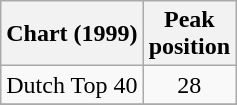<table class="wikitable sortable">
<tr>
<th align="center">Chart (1999)</th>
<th align="center">Peak<br>position</th>
</tr>
<tr>
<td align="left">Dutch Top 40</td>
<td align="center">28</td>
</tr>
<tr>
</tr>
</table>
